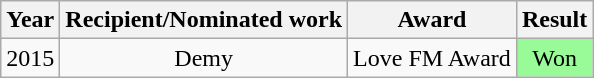<table class="wikitable sortable plainrowheaders"  style="text-align:center;">
<tr>
<th scope="col">Year</th>
<th scope="col">Recipient/Nominated work</th>
<th scope="col">Award</th>
<th scope="col">Result</th>
</tr>
<tr>
<td rowspan=1>2015</td>
<td rowspan=1>Demy</td>
<td>Love FM Award</td>
<td style="background-color:Palegreen;">Won</td>
</tr>
</table>
